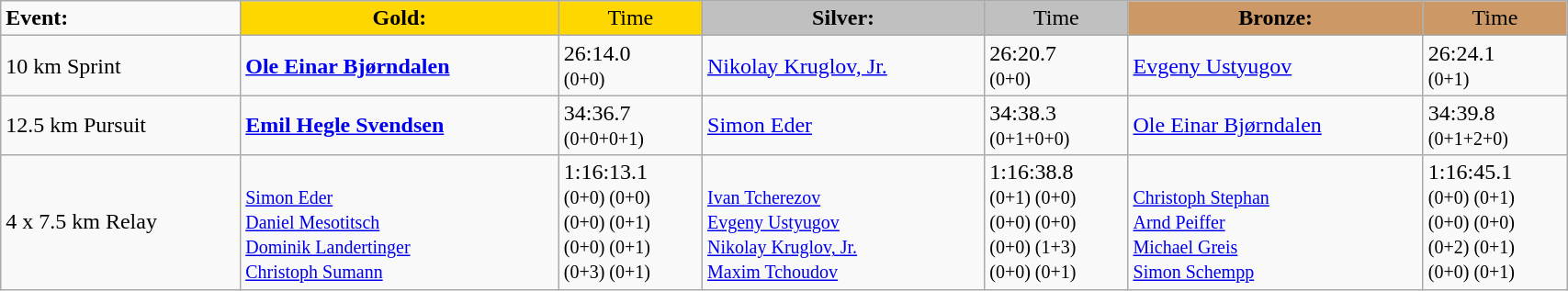<table class="wikitable" width=90%>
<tr>
<td><strong>Event:</strong></td>
<td style="text-align:center;background-color:gold;"><strong>Gold:</strong></td>
<td style="text-align:center;background-color:gold;">Time</td>
<td style="text-align:center;background-color:silver;"><strong>Silver:</strong></td>
<td style="text-align:center;background-color:silver;">Time</td>
<td style="text-align:center;background-color:#CC9966;"><strong>Bronze:</strong></td>
<td style="text-align:center;background-color:#CC9966;">Time</td>
</tr>
<tr>
<td>10 km Sprint<br></td>
<td><strong><a href='#'>Ole Einar Bjørndalen</a></strong><br><small></small></td>
<td>26:14.0<br><small>(0+0)</small></td>
<td><a href='#'>Nikolay Kruglov, Jr.</a><br><small></small></td>
<td>26:20.7<br><small>(0+0)</small></td>
<td><a href='#'>Evgeny Ustyugov</a><br><small></small></td>
<td>26:24.1<br><small>(0+1)</small></td>
</tr>
<tr>
<td>12.5 km Pursuit<br></td>
<td><strong><a href='#'>Emil Hegle Svendsen</a></strong><br><small></small></td>
<td>34:36.7<br><small>(0+0+0+1)</small></td>
<td><a href='#'>Simon Eder</a><br><small></small></td>
<td>34:38.3<br><small>(0+1+0+0)</small></td>
<td><a href='#'>Ole Einar Bjørndalen</a><br><small></small></td>
<td>34:39.8<br><small>(0+1+2+0)</small></td>
</tr>
<tr>
<td>4 x 7.5 km Relay<br></td>
<td><strong></strong>  <br><small><a href='#'>Simon Eder</a><br><a href='#'>Daniel Mesotitsch</a><br><a href='#'>Dominik Landertinger</a><br><a href='#'>Christoph Sumann</a></small></td>
<td>1:16:13.1 <br><small>(0+0) (0+0)<br>(0+0) (0+1)<br>(0+0) (0+1)<br>(0+3) (0+1)</small></td>
<td>  <br><small><a href='#'>Ivan Tcherezov</a><br><a href='#'>Evgeny Ustyugov</a><br><a href='#'>Nikolay Kruglov, Jr.</a><br><a href='#'>Maxim Tchoudov</a></small></td>
<td>1:16:38.8 <br><small>(0+1) (0+0)<br>(0+0) (0+0)<br>(0+0) (1+3)<br>(0+0) (0+1)</small></td>
<td>  <br><small><a href='#'>Christoph Stephan</a><br><a href='#'>Arnd Peiffer</a><br><a href='#'>Michael Greis</a><br><a href='#'>Simon Schempp</a></small></td>
<td>1:16:45.1 <br><small>(0+0) (0+1)<br>(0+0) (0+0)<br>(0+2) (0+1)<br>(0+0) (0+1)</small></td>
</tr>
</table>
